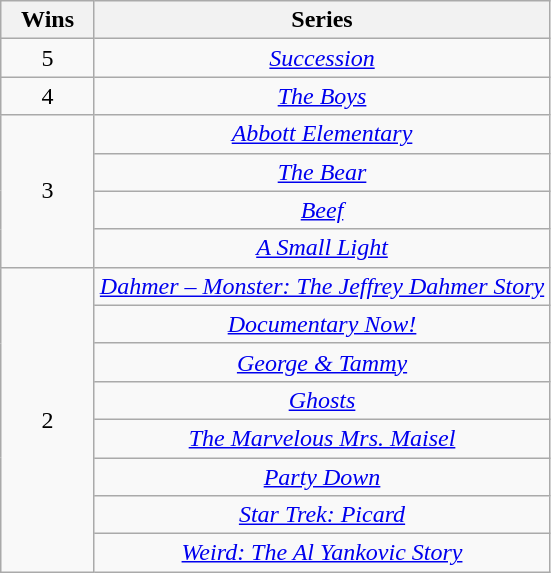<table class="wikitable" rowspan=2 border=2 style="text-align:center;">
<tr>
<th scope="col" style="width:55px;">Wins</th>
<th scope="col" style="text-align:center;">Series</th>
</tr>
<tr>
<td style="text-align:center">5</td>
<td><em><a href='#'>Succession</a></em></td>
</tr>
<tr>
<td style="text-align:center">4</td>
<td><em><a href='#'>The Boys</a></em></td>
</tr>
<tr>
<td rowspan="4" style="text-align:center">3</td>
<td><em><a href='#'>Abbott Elementary</a></em></td>
</tr>
<tr>
<td><em><a href='#'>The Bear</a></em></td>
</tr>
<tr>
<td><em><a href='#'>Beef</a></em></td>
</tr>
<tr>
<td><em><a href='#'>A Small Light</a></em></td>
</tr>
<tr>
<td rowspan="8" style="text-align:center">2</td>
<td><em><a href='#'>Dahmer – Monster: The Jeffrey Dahmer Story</a></em></td>
</tr>
<tr>
<td><em><a href='#'>Documentary Now!</a></em></td>
</tr>
<tr>
<td><em><a href='#'>George & Tammy</a></em></td>
</tr>
<tr>
<td><em><a href='#'>Ghosts</a></em></td>
</tr>
<tr>
<td><em><a href='#'>The Marvelous Mrs. Maisel</a></em></td>
</tr>
<tr>
<td><em><a href='#'>Party Down</a></em></td>
</tr>
<tr>
<td><em><a href='#'>Star Trek: Picard</a></em></td>
</tr>
<tr>
<td><em><a href='#'>Weird: The Al Yankovic Story</a></em></td>
</tr>
</table>
